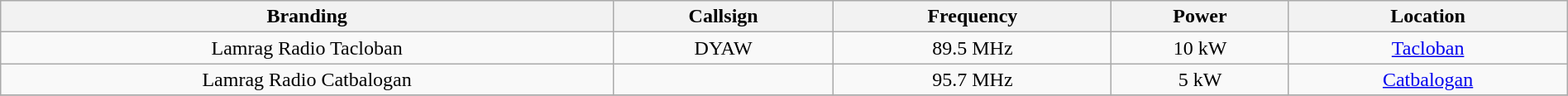<table class="wikitable" style="width:100%; text-align:center;">
<tr>
<th>Branding</th>
<th>Callsign</th>
<th>Frequency</th>
<th>Power</th>
<th>Location</th>
</tr>
<tr>
<td>Lamrag Radio Tacloban</td>
<td>DYAW</td>
<td>89.5 MHz</td>
<td>10 kW</td>
<td><a href='#'>Tacloban</a></td>
</tr>
<tr>
<td>Lamrag Radio Catbalogan</td>
<td></td>
<td>95.7 MHz</td>
<td>5 kW</td>
<td><a href='#'>Catbalogan</a></td>
</tr>
<tr>
</tr>
</table>
